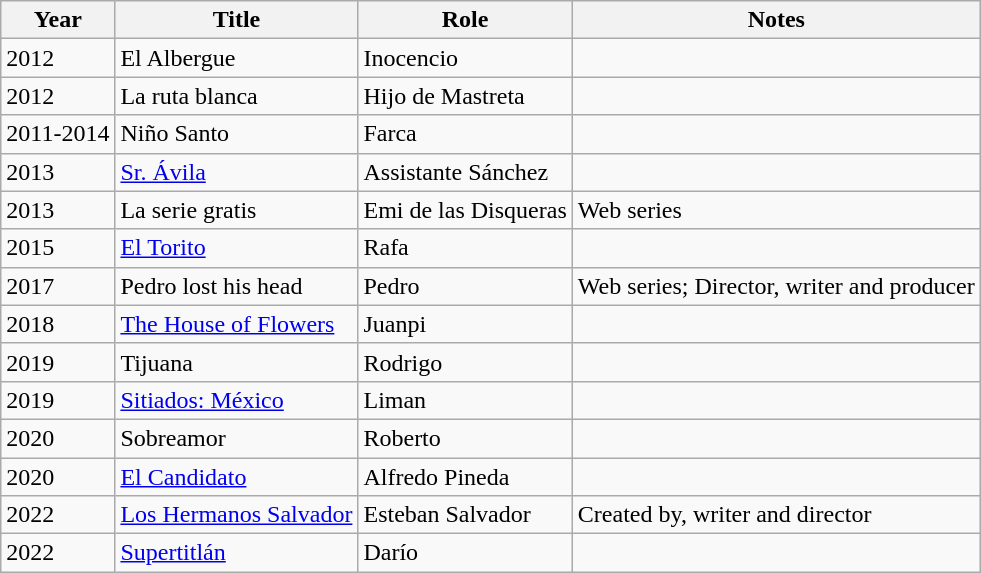<table class="wikitable">
<tr>
<th>Year</th>
<th>Title</th>
<th>Role</th>
<th>Notes</th>
</tr>
<tr>
<td>2012</td>
<td>El Albergue</td>
<td>Inocencio</td>
<td></td>
</tr>
<tr>
<td>2012</td>
<td>La ruta blanca</td>
<td>Hijo de Mastreta</td>
<td></td>
</tr>
<tr>
<td>2011-2014</td>
<td>Niño Santo</td>
<td>Farca</td>
<td></td>
</tr>
<tr>
<td>2013</td>
<td><a href='#'>Sr. Ávila</a></td>
<td>Assistante Sánchez</td>
<td></td>
</tr>
<tr>
<td>2013</td>
<td>La serie gratis</td>
<td>Emi de las Disqueras</td>
<td>Web series</td>
</tr>
<tr>
<td>2015</td>
<td><a href='#'>El Torito</a></td>
<td>Rafa</td>
<td></td>
</tr>
<tr>
<td>2017</td>
<td>Pedro lost his head</td>
<td>Pedro</td>
<td>Web series; Director, writer and producer</td>
</tr>
<tr>
<td>2018</td>
<td><a href='#'>The House of Flowers</a></td>
<td>Juanpi</td>
<td></td>
</tr>
<tr>
<td>2019</td>
<td>Tijuana</td>
<td>Rodrigo</td>
<td></td>
</tr>
<tr>
<td>2019</td>
<td><a href='#'>Sitiados: México</a></td>
<td>Liman</td>
<td></td>
</tr>
<tr>
<td>2020</td>
<td>Sobreamor</td>
<td>Roberto</td>
<td></td>
</tr>
<tr>
<td>2020</td>
<td><a href='#'>El Candidato</a></td>
<td>Alfredo Pineda</td>
<td></td>
</tr>
<tr>
<td>2022</td>
<td><a href='#'>Los Hermanos Salvador</a></td>
<td>Esteban Salvador</td>
<td>Created by, writer and director</td>
</tr>
<tr>
<td>2022</td>
<td><a href='#'>Supertitlán</a></td>
<td>Darío</td>
<td></td>
</tr>
</table>
